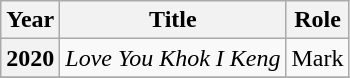<table class="wikitable plainrowheaders sortable">
<tr>
<th scope="col">Year</th>
<th scope="col">Title</th>
<th scope="col">Role</th>
</tr>
<tr>
<th scope="row">2020</th>
<td><em>Love You Khok I Keng</em></td>
<td>Mark</td>
</tr>
<tr>
</tr>
</table>
